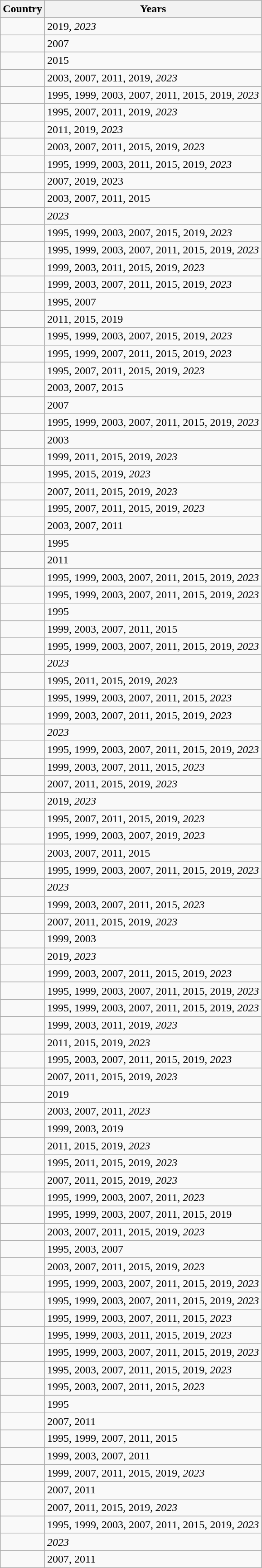<table class="wikitable sortable">
<tr>
<th>Country</th>
<th>Years</th>
</tr>
<tr>
<td></td>
<td>2019, <em>2023</em></td>
</tr>
<tr>
<td></td>
<td>2007</td>
</tr>
<tr>
<td></td>
<td>2015</td>
</tr>
<tr>
<td></td>
<td>2003, 2007, 2011, 2019, <em>2023</em></td>
</tr>
<tr>
<td></td>
<td>1995, 1999, 2003, 2007, 2011, 2015, 2019, <em>2023</em></td>
</tr>
<tr>
<td></td>
<td>1995, 2007, 2011, 2019, <em>2023</em></td>
</tr>
<tr>
<td></td>
<td>2011, 2019, <em>2023</em></td>
</tr>
<tr>
<td></td>
<td>2003, 2007, 2011, 2015, 2019, <em>2023</em></td>
</tr>
<tr>
<td></td>
<td>1995, 1999, 2003, 2011, 2015, 2019, <em>2023</em></td>
</tr>
<tr>
<td></td>
<td>2007, 2019, 2023</td>
</tr>
<tr>
<td></td>
<td>2003, 2007, 2011, 2015</td>
</tr>
<tr>
<td></td>
<td><em>2023</em></td>
</tr>
<tr>
<td></td>
<td>1995, 1999, 2003, 2007, 2015, 2019, <em>2023</em></td>
</tr>
<tr>
<td></td>
<td>1995, 1999, 2003, 2007, 2011, 2015, 2019, <em>2023</em></td>
</tr>
<tr>
<td></td>
<td>1999, 2003, 2011, 2015, 2019, <em>2023</em></td>
</tr>
<tr>
<td></td>
<td>1999, 2003, 2007, 2011, 2015, 2019, <em>2023</em></td>
</tr>
<tr>
<td></td>
<td>1995, 2007</td>
</tr>
<tr>
<td></td>
<td>2011, 2015, 2019</td>
</tr>
<tr>
<td></td>
<td>1995, 1999, 2003, 2007, 2015, 2019, <em>2023</em></td>
</tr>
<tr>
<td></td>
<td>1995, 1999, 2007, 2011, 2015, 2019, <em>2023</em></td>
</tr>
<tr>
<td></td>
<td>1995, 2007, 2011, 2015, 2019, <em>2023</em></td>
</tr>
<tr>
<td></td>
<td>2003, 2007, 2015</td>
</tr>
<tr>
<td></td>
<td>2007</td>
</tr>
<tr>
<td></td>
<td>1995, 1999, 2003, 2007, 2011, 2015, 2019, <em>2023</em></td>
</tr>
<tr>
<td></td>
<td>2003</td>
</tr>
<tr>
<td></td>
<td>1999, 2011, 2015, 2019, <em>2023</em></td>
</tr>
<tr>
<td></td>
<td>1995, 2015, 2019, <em>2023</em></td>
</tr>
<tr>
<td></td>
<td>2007, 2011, 2015, 2019, <em>2023</em></td>
</tr>
<tr>
<td></td>
<td>1995, 2007, 2011, 2015, 2019, <em>2023</em></td>
</tr>
<tr>
<td></td>
<td>2003, 2007, 2011</td>
</tr>
<tr>
<td></td>
<td>1995</td>
</tr>
<tr>
<td></td>
<td>2011</td>
</tr>
<tr>
<td></td>
<td>1995, 1999, 2003, 2007, 2011, 2015, 2019, <em>2023</em></td>
</tr>
<tr>
<td></td>
<td>1995, 1999, 2003, 2007, 2011, 2015, 2019, <em>2023</em></td>
</tr>
<tr>
<td></td>
<td>1995</td>
</tr>
<tr>
<td></td>
<td>1999, 2003, 2007, 2011, 2015</td>
</tr>
<tr>
<td></td>
<td>1995, 1999, 2003, 2007, 2011, 2015, 2019, <em>2023</em></td>
</tr>
<tr>
<td></td>
<td><em>2023</em></td>
</tr>
<tr>
<td></td>
<td>1995, 2011, 2015, 2019, <em>2023</em></td>
</tr>
<tr>
<td></td>
<td>1995, 1999, 2003, 2007, 2011, 2015, <em>2023</em></td>
</tr>
<tr>
<td></td>
<td>1999, 2003, 2007, 2011, 2015, 2019, <em>2023</em></td>
</tr>
<tr>
<td></td>
<td><em>2023</em></td>
</tr>
<tr>
<td></td>
<td>1995, 1999, 2003, 2007, 2011, 2015, 2019, <em>2023</em></td>
</tr>
<tr>
<td></td>
<td>1999, 2003, 2007, 2011, 2015, <em>2023</em></td>
</tr>
<tr>
<td></td>
<td>2007, 2011, 2015, 2019, <em>2023</em></td>
</tr>
<tr>
<td></td>
<td>2019, <em>2023</em></td>
</tr>
<tr>
<td></td>
<td>1995, 2007, 2011, 2015, 2019, <em>2023</em></td>
</tr>
<tr>
<td></td>
<td>1995, 1999, 2003, 2007, 2019, <em>2023</em></td>
</tr>
<tr>
<td></td>
<td>2003, 2007, 2011, 2015</td>
</tr>
<tr>
<td></td>
<td>1995, 1999, 2003, 2007, 2011, 2015, 2019, <em>2023</em></td>
</tr>
<tr>
<td></td>
<td><em>2023</em></td>
</tr>
<tr>
<td></td>
<td>1999, 2003, 2007, 2011, 2015, <em>2023</em></td>
</tr>
<tr>
<td></td>
<td>2007, 2011, 2015, 2019, <em>2023</em></td>
</tr>
<tr>
<td></td>
<td>1999, 2003</td>
</tr>
<tr>
<td></td>
<td>2019, <em>2023</em></td>
</tr>
<tr>
<td></td>
<td>1999, 2003, 2007, 2011, 2015, 2019, <em>2023</em></td>
</tr>
<tr>
<td></td>
<td>1995, 1999, 2003, 2007, 2011, 2015, 2019, <em>2023</em></td>
</tr>
<tr>
<td></td>
<td>1995, 1999, 2003, 2007, 2011, 2015, 2019, <em>2023</em></td>
</tr>
<tr>
<td></td>
<td>1999, 2003, 2011, 2019, <em>2023</em></td>
</tr>
<tr>
<td></td>
<td>2011, 2015, 2019, <em>2023</em></td>
</tr>
<tr>
<td></td>
<td>1995, 2003, 2007, 2011, 2015, 2019, <em>2023</em></td>
</tr>
<tr>
<td></td>
<td>2007, 2011, 2015, 2019, <em>2023</em></td>
</tr>
<tr>
<td></td>
<td>2019</td>
</tr>
<tr>
<td></td>
<td>2003, 2007, 2011, <em>2023</em></td>
</tr>
<tr>
<td></td>
<td>1999, 2003, 2019</td>
</tr>
<tr>
<td></td>
<td>2011, 2015, 2019, <em>2023</em></td>
</tr>
<tr>
<td></td>
<td>1995, 2011, 2015, 2019, <em>2023</em></td>
</tr>
<tr>
<td></td>
<td>2007, 2011, 2015, 2019, <em>2023</em></td>
</tr>
<tr>
<td></td>
<td>1995, 1999, 2003, 2007, 2011, <em>2023</em></td>
</tr>
<tr>
<td></td>
<td>1995, 1999, 2003, 2007, 2011, 2015, 2019</td>
</tr>
<tr>
<td></td>
<td>2003, 2007, 2011, 2015, 2019, <em>2023</em></td>
</tr>
<tr>
<td></td>
<td>1995, 2003, 2007</td>
</tr>
<tr>
<td></td>
<td>2003, 2007, 2011, 2015, 2019, <em>2023</em></td>
</tr>
<tr>
<td></td>
<td>1995, 1999, 2003, 2007, 2011, 2015, 2019, <em>2023</em></td>
</tr>
<tr>
<td></td>
<td>1995, 1999, 2003, 2007, 2011, 2015, 2019, <em>2023</em></td>
</tr>
<tr>
<td></td>
<td>1995, 1999, 2003, 2007, 2011, 2015, <em>2023</em></td>
</tr>
<tr>
<td></td>
<td>1995, 1999, 2003, 2011, 2015, 2019, <em>2023</em></td>
</tr>
<tr>
<td></td>
<td>1995, 1999, 2003, 2007, 2011, 2015, 2019, <em>2023</em></td>
</tr>
<tr>
<td></td>
<td>1995, 2003, 2007, 2011, 2015, 2019, <em>2023</em></td>
</tr>
<tr>
<td></td>
<td>1995, 2003, 2007, 2011, 2015, <em>2023</em></td>
</tr>
<tr>
<td></td>
<td>1995</td>
</tr>
<tr>
<td></td>
<td>2007, 2011</td>
</tr>
<tr>
<td></td>
<td>1995, 1999, 2007, 2011, 2015</td>
</tr>
<tr>
<td></td>
<td>1999, 2003, 2007, 2011</td>
</tr>
<tr>
<td></td>
<td>1999, 2007, 2011, 2015, 2019, <em>2023</em></td>
</tr>
<tr>
<td></td>
<td>2007, 2011</td>
</tr>
<tr>
<td></td>
<td>2007, 2011, 2015, 2019, <em>2023</em></td>
</tr>
<tr>
<td></td>
<td>1995, 1999, 2003, 2007, 2011, 2015, 2019, <em>2023</em></td>
</tr>
<tr>
<td></td>
<td><em>2023</em></td>
</tr>
<tr>
<td></td>
<td>2007, 2011</td>
</tr>
</table>
